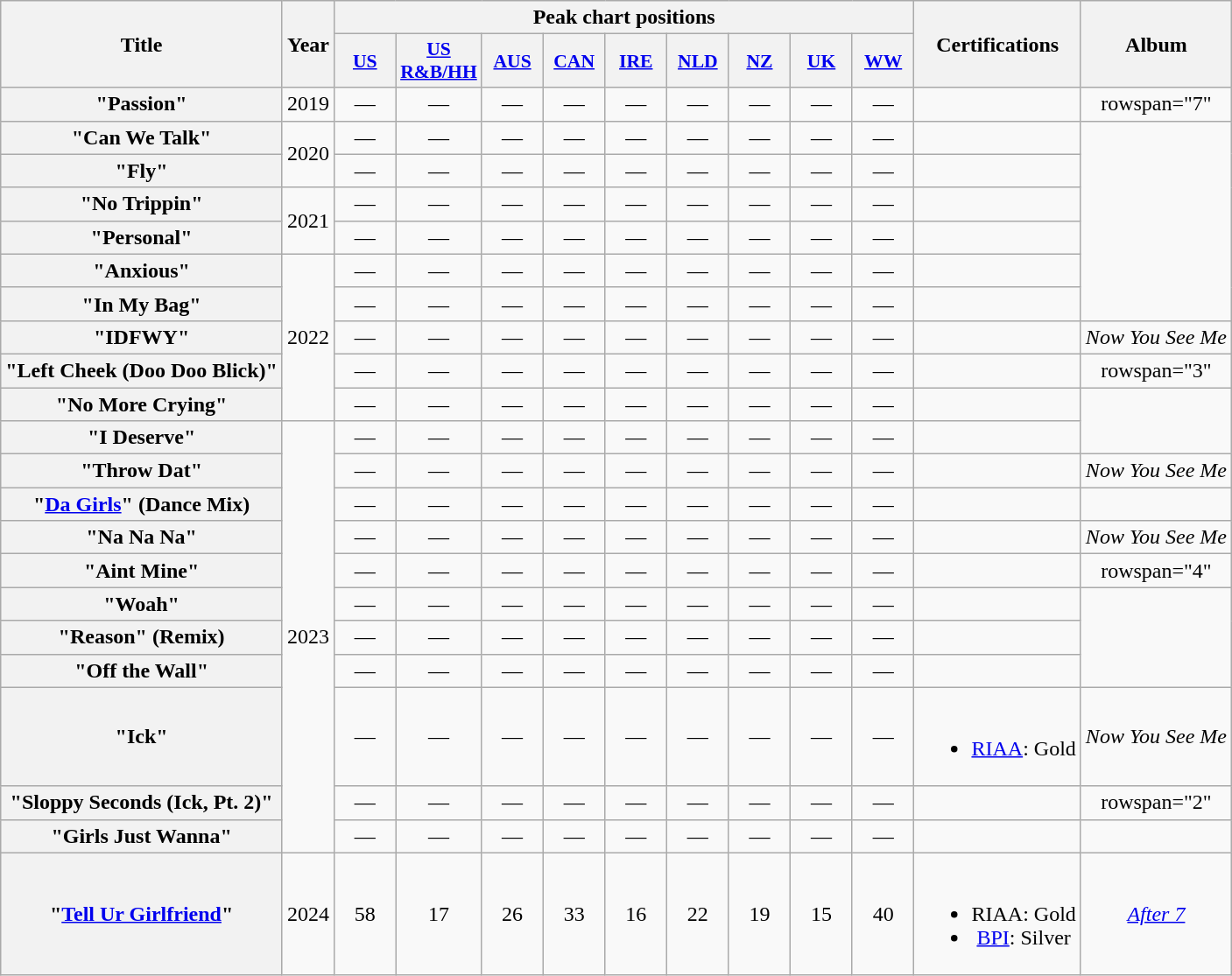<table class="wikitable plainrowheaders" style="text-align:center;">
<tr>
<th scope="col" rowspan="2">Title</th>
<th scope="col" rowspan="2">Year</th>
<th scope="col" colspan="9">Peak chart positions</th>
<th scope="col" rowspan="2">Certifications</th>
<th scope="col" rowspan="2">Album</th>
</tr>
<tr>
<th scope="col" style="width:2.8em;font-size:90%;"><a href='#'>US</a><br></th>
<th scope="col" style="width:2.8em;font-size:90%;"><a href='#'>US<br>R&B/HH</a><br></th>
<th scope="col" style="width:2.8em;font-size:90%;"><a href='#'>AUS</a><br></th>
<th scope="col" style="width:2.8em;font-size:90%;"><a href='#'>CAN</a><br></th>
<th scope="col" style="width:2.8em;font-size:90%;"><a href='#'>IRE</a><br></th>
<th scope="col" style="width:2.8em;font-size:90%;"><a href='#'>NLD</a><br></th>
<th scope="col" style="width:2.8em;font-size:90%;"><a href='#'>NZ</a><br></th>
<th scope="col" style="width:2.8em;font-size:90%;"><a href='#'>UK</a><br></th>
<th scope="col" style="width:2.8em;font-size:90%;"><a href='#'>WW</a><br></th>
</tr>
<tr>
<th scope="row">"Passion"</th>
<td>2019</td>
<td>—</td>
<td>—</td>
<td>—</td>
<td>—</td>
<td>—</td>
<td>—</td>
<td>—</td>
<td>—</td>
<td>—</td>
<td></td>
<td>rowspan="7" </td>
</tr>
<tr>
<th scope="row">"Can We Talk"</th>
<td rowspan="2">2020</td>
<td>—</td>
<td>—</td>
<td>—</td>
<td>—</td>
<td>—</td>
<td>—</td>
<td>—</td>
<td>—</td>
<td>—</td>
<td></td>
</tr>
<tr>
<th scope="row">"Fly"</th>
<td>—</td>
<td>—</td>
<td>—</td>
<td>—</td>
<td>—</td>
<td>—</td>
<td>—</td>
<td>—</td>
<td>—</td>
<td></td>
</tr>
<tr>
<th scope="row">"No Trippin"</th>
<td rowspan="2">2021</td>
<td>—</td>
<td>—</td>
<td>—</td>
<td>—</td>
<td>—</td>
<td>—</td>
<td>—</td>
<td>—</td>
<td>—</td>
<td></td>
</tr>
<tr>
<th scope="row">"Personal"</th>
<td>—</td>
<td>—</td>
<td>—</td>
<td>—</td>
<td>—</td>
<td>—</td>
<td>—</td>
<td>—</td>
<td>—</td>
<td></td>
</tr>
<tr>
<th scope="row">"Anxious"</th>
<td rowspan="5">2022</td>
<td>—</td>
<td>—</td>
<td>—</td>
<td>—</td>
<td>—</td>
<td>—</td>
<td>—</td>
<td>—</td>
<td>—</td>
<td></td>
</tr>
<tr>
<th scope="row">"In My Bag"</th>
<td>—</td>
<td>—</td>
<td>—</td>
<td>—</td>
<td>—</td>
<td>—</td>
<td>—</td>
<td>—</td>
<td>—</td>
<td></td>
</tr>
<tr>
<th scope="row">"IDFWY"</th>
<td>—</td>
<td>—</td>
<td>—</td>
<td>—</td>
<td>—</td>
<td>—</td>
<td>—</td>
<td>—</td>
<td>—</td>
<td></td>
<td><em>Now You See Me</em></td>
</tr>
<tr>
<th scope="row">"Left Cheek (Doo Doo Blick)"</th>
<td>—</td>
<td>—</td>
<td>—</td>
<td>—</td>
<td>—</td>
<td>—</td>
<td>—</td>
<td>—</td>
<td>—</td>
<td></td>
<td>rowspan="3" </td>
</tr>
<tr>
<th scope="row">"No More Crying"<br></th>
<td>—</td>
<td>—</td>
<td>—</td>
<td>—</td>
<td>—</td>
<td>—</td>
<td>—</td>
<td>—</td>
<td>—</td>
<td></td>
</tr>
<tr>
<th scope="row">"I Deserve"</th>
<td rowspan="11">2023</td>
<td>—</td>
<td>—</td>
<td>—</td>
<td>—</td>
<td>—</td>
<td>—</td>
<td>—</td>
<td>—</td>
<td>—</td>
<td></td>
</tr>
<tr>
<th scope="row">"Throw Dat"</th>
<td>—</td>
<td>—</td>
<td>—</td>
<td>—</td>
<td>—</td>
<td>—</td>
<td>—</td>
<td>—</td>
<td>—</td>
<td></td>
<td><em>Now You See Me</em></td>
</tr>
<tr>
<th scope="row">"<a href='#'>Da Girls</a>" (Dance Mix)<br></th>
<td>—</td>
<td>—</td>
<td>—</td>
<td>—</td>
<td>—</td>
<td>—</td>
<td>—</td>
<td>—</td>
<td>—</td>
<td></td>
<td></td>
</tr>
<tr>
<th scope="row">"Na Na Na"</th>
<td>—</td>
<td>—</td>
<td>—</td>
<td>—</td>
<td>—</td>
<td>—</td>
<td>—</td>
<td>—</td>
<td>—</td>
<td></td>
<td><em>Now You See Me</em></td>
</tr>
<tr>
<th scope="row">"Aint Mine"<br></th>
<td>—</td>
<td>—</td>
<td>—</td>
<td>—</td>
<td>—</td>
<td>—</td>
<td>—</td>
<td>—</td>
<td>—</td>
<td></td>
<td>rowspan="4" </td>
</tr>
<tr>
<th scope="row">"Woah"<br></th>
<td>—</td>
<td>—</td>
<td>—</td>
<td>—</td>
<td>—</td>
<td>—</td>
<td>—</td>
<td>—</td>
<td>—</td>
<td></td>
</tr>
<tr>
<th scope="row">"Reason" (Remix)<br></th>
<td>—</td>
<td>—</td>
<td>—</td>
<td>—</td>
<td>—</td>
<td>—</td>
<td>—</td>
<td>—</td>
<td>—</td>
<td></td>
</tr>
<tr>
<th scope="row">"Off the Wall"</th>
<td>—</td>
<td>—</td>
<td>—</td>
<td>—</td>
<td>—</td>
<td>—</td>
<td>—</td>
<td>—</td>
<td>—</td>
<td></td>
</tr>
<tr>
<th scope="row">"Ick"</th>
<td>—</td>
<td>—</td>
<td>—</td>
<td>—</td>
<td>—</td>
<td>—</td>
<td>—</td>
<td>—</td>
<td>—</td>
<td><br><ul><li><a href='#'>RIAA</a>: Gold</li></ul></td>
<td><em>Now You See Me</em></td>
</tr>
<tr>
<th scope="row">"Sloppy Seconds (Ick, Pt. 2)"</th>
<td>—</td>
<td>—</td>
<td>—</td>
<td>—</td>
<td>—</td>
<td>—</td>
<td>—</td>
<td>—</td>
<td>—</td>
<td></td>
<td>rowspan="2" </td>
</tr>
<tr>
<th scope="row">"Girls Just Wanna"</th>
<td>—</td>
<td>—</td>
<td>—</td>
<td>—</td>
<td>—</td>
<td>—</td>
<td>—</td>
<td>—</td>
<td>—</td>
<td></td>
</tr>
<tr>
<th scope="row">"<a href='#'>Tell Ur Girlfriend</a>"</th>
<td>2024</td>
<td>58</td>
<td>17</td>
<td>26</td>
<td>33</td>
<td>16<br></td>
<td>22</td>
<td>19</td>
<td>15</td>
<td>40</td>
<td><br><ul><li>RIAA: Gold</li><li><a href='#'>BPI</a>: Silver</li></ul></td>
<td><em><a href='#'>After 7</a></em></td>
</tr>
</table>
